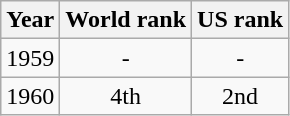<table class=wikitable>
<tr>
<th>Year</th>
<th>World rank</th>
<th>US rank</th>
</tr>
<tr>
<td>1959</td>
<td align="center">-</td>
<td align="center">-</td>
</tr>
<tr>
<td>1960</td>
<td align="center">4th</td>
<td align="center">2nd</td>
</tr>
</table>
